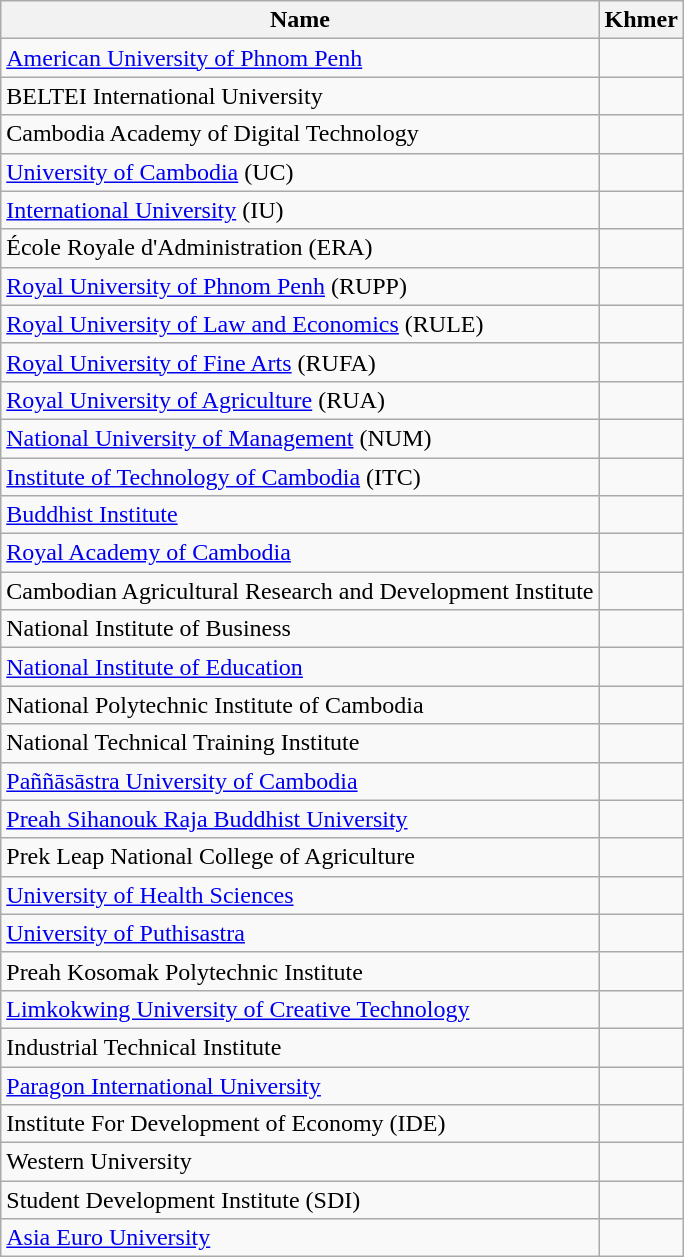<table class="wikitable sortable" style="text-align:left">
<tr>
<th>Name</th>
<th>Khmer</th>
</tr>
<tr>
<td><a href='#'>American University of Phnom Penh</a></td>
<td></td>
</tr>
<tr>
<td>BELTEI International University</td>
<td></td>
</tr>
<tr>
<td>Cambodia Academy of Digital Technology</td>
<td></td>
</tr>
<tr>
<td><a href='#'>University of Cambodia</a> (UC)</td>
<td></td>
</tr>
<tr>
<td><a href='#'>International University</a> (IU)</td>
<td></td>
</tr>
<tr>
<td>École Royale d'Administration (ERA)</td>
<td></td>
</tr>
<tr>
<td><a href='#'>Royal University of Phnom Penh</a> (RUPP)</td>
<td></td>
</tr>
<tr>
<td><a href='#'>Royal University of Law and Economics</a> (RULE)</td>
<td></td>
</tr>
<tr>
<td><a href='#'>Royal University of Fine Arts</a> (RUFA)</td>
<td></td>
</tr>
<tr>
<td><a href='#'>Royal University of Agriculture</a> (RUA)</td>
<td></td>
</tr>
<tr>
<td><a href='#'>National University of Management</a> (NUM)</td>
<td></td>
</tr>
<tr>
<td><a href='#'>Institute of Technology of Cambodia</a> (ITC)</td>
<td></td>
</tr>
<tr>
<td><a href='#'>Buddhist Institute</a></td>
<td></td>
</tr>
<tr>
<td><a href='#'>Royal Academy of Cambodia</a></td>
<td></td>
</tr>
<tr>
<td>Cambodian Agricultural Research and Development Institute</td>
<td></td>
</tr>
<tr>
<td>National Institute of Business</td>
<td></td>
</tr>
<tr>
<td><a href='#'>National Institute of Education</a></td>
<td></td>
</tr>
<tr>
<td>National Polytechnic Institute of Cambodia</td>
<td></td>
</tr>
<tr>
<td>National Technical Training Institute</td>
<td></td>
</tr>
<tr>
<td><a href='#'>Paññāsāstra University of Cambodia</a></td>
<td></td>
</tr>
<tr>
<td><a href='#'>Preah Sihanouk Raja Buddhist University</a></td>
<td></td>
</tr>
<tr>
<td>Prek Leap National College of Agriculture</td>
<td></td>
</tr>
<tr>
<td><a href='#'>University of Health Sciences</a></td>
<td></td>
</tr>
<tr>
<td><a href='#'>University of Puthisastra</a></td>
<td></td>
</tr>
<tr>
<td>Preah Kosomak Polytechnic Institute</td>
<td></td>
</tr>
<tr>
<td><a href='#'>Limkokwing University of Creative Technology</a></td>
<td></td>
</tr>
<tr>
<td>Industrial Technical Institute</td>
<td></td>
</tr>
<tr>
<td><a href='#'>Paragon International University</a></td>
<td></td>
</tr>
<tr>
<td>Institute For Development of Economy (IDE)</td>
<td></td>
</tr>
<tr>
<td>Western University</td>
<td></td>
</tr>
<tr>
<td>Student Development Institute (SDI)</td>
<td></td>
</tr>
<tr>
<td><a href='#'>Asia Euro University</a></td>
<td></td>
</tr>
</table>
